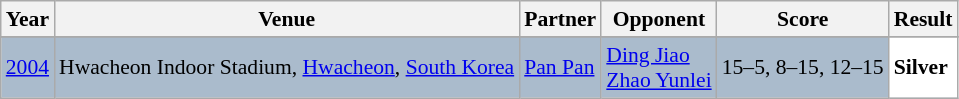<table class="sortable wikitable" style="font-size: 90%;">
<tr>
<th>Year</th>
<th>Venue</th>
<th>Partner</th>
<th>Opponent</th>
<th>Score</th>
<th>Result</th>
</tr>
<tr>
</tr>
<tr style="background:#AABBCC">
<td align="center"><a href='#'>2004</a></td>
<td align="left">Hwacheon Indoor Stadium, <a href='#'>Hwacheon</a>, <a href='#'>South Korea</a></td>
<td align="left"> <a href='#'>Pan Pan</a></td>
<td align="left"> <a href='#'>Ding Jiao</a> <br>  <a href='#'>Zhao Yunlei</a></td>
<td align="left">15–5, 8–15, 12–15</td>
<td style="text-align:left; background:white"> <strong>Silver</strong></td>
</tr>
</table>
